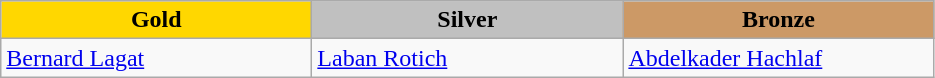<table class="wikitable" style="text-align:left">
<tr align="center">
<td width=200 bgcolor=gold><strong>Gold</strong></td>
<td width=200 bgcolor=silver><strong>Silver</strong></td>
<td width=200 bgcolor=CC9966><strong>Bronze</strong></td>
</tr>
<tr>
<td><a href='#'>Bernard Lagat</a><br><em></em></td>
<td><a href='#'>Laban Rotich</a><br><em></em></td>
<td><a href='#'>Abdelkader Hachlaf</a><br><em></em></td>
</tr>
</table>
